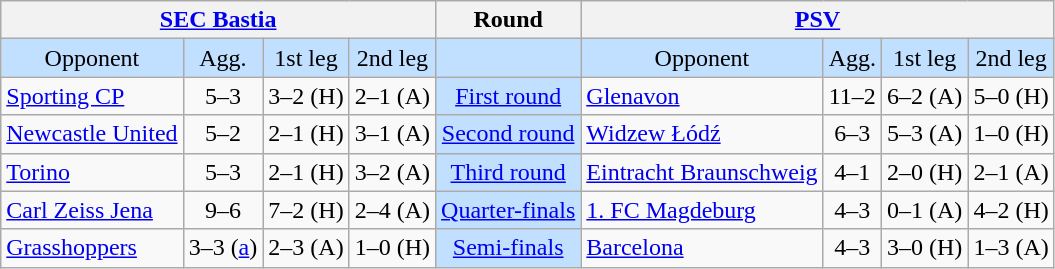<table class="wikitable" style="text-align:center">
<tr>
<th colspan=4><a href='#'>SEC Bastia</a></th>
<th>Round</th>
<th colspan=4><a href='#'>PSV</a></th>
</tr>
<tr style="background:#c1e0ff">
<td>Opponent</td>
<td>Agg.</td>
<td>1st leg</td>
<td>2nd leg</td>
<td></td>
<td>Opponent</td>
<td>Agg.</td>
<td>1st leg</td>
<td>2nd leg</td>
</tr>
<tr>
<td align=left> <a href='#'>Sporting CP</a></td>
<td>5–3</td>
<td>3–2 (H)</td>
<td>2–1 (A)</td>
<td style="background:#c1e0ff;"><a href='#'>First round</a></td>
<td align=left> <a href='#'>Glenavon</a></td>
<td>11–2</td>
<td>6–2 (A)</td>
<td>5–0 (H)</td>
</tr>
<tr>
<td align=left> <a href='#'>Newcastle United</a></td>
<td>5–2</td>
<td>2–1 (H)</td>
<td>3–1 (A)</td>
<td style="background:#c1e0ff;"><a href='#'>Second round</a></td>
<td align=left> <a href='#'>Widzew Łódź</a></td>
<td>6–3</td>
<td>5–3 (A)</td>
<td>1–0 (H)</td>
</tr>
<tr>
<td align=left> <a href='#'>Torino</a></td>
<td>5–3</td>
<td>2–1 (H)</td>
<td>3–2 (A)</td>
<td style="background:#c1e0ff;"><a href='#'>Third round</a></td>
<td align=left> <a href='#'>Eintracht Braunschweig</a></td>
<td>4–1</td>
<td>2–0 (H)</td>
<td>2–1 (A)</td>
</tr>
<tr>
<td align=left> <a href='#'>Carl Zeiss Jena</a></td>
<td>9–6</td>
<td>7–2 (H)</td>
<td>2–4 (A)</td>
<td style="background:#c1e0ff;"><a href='#'>Quarter-finals</a></td>
<td align=left> <a href='#'>1. FC Magdeburg</a></td>
<td>4–3</td>
<td>0–1 (A)</td>
<td>4–2 (H)</td>
</tr>
<tr>
<td align=left> <a href='#'>Grasshoppers</a></td>
<td>3–3 (<a href='#'>a</a>)</td>
<td>2–3 (A)</td>
<td>1–0 (H)</td>
<td style="background:#c1e0ff;"><a href='#'>Semi-finals</a></td>
<td align=left> <a href='#'>Barcelona</a></td>
<td>4–3</td>
<td>3–0 (H)</td>
<td>1–3 (A)</td>
</tr>
</table>
